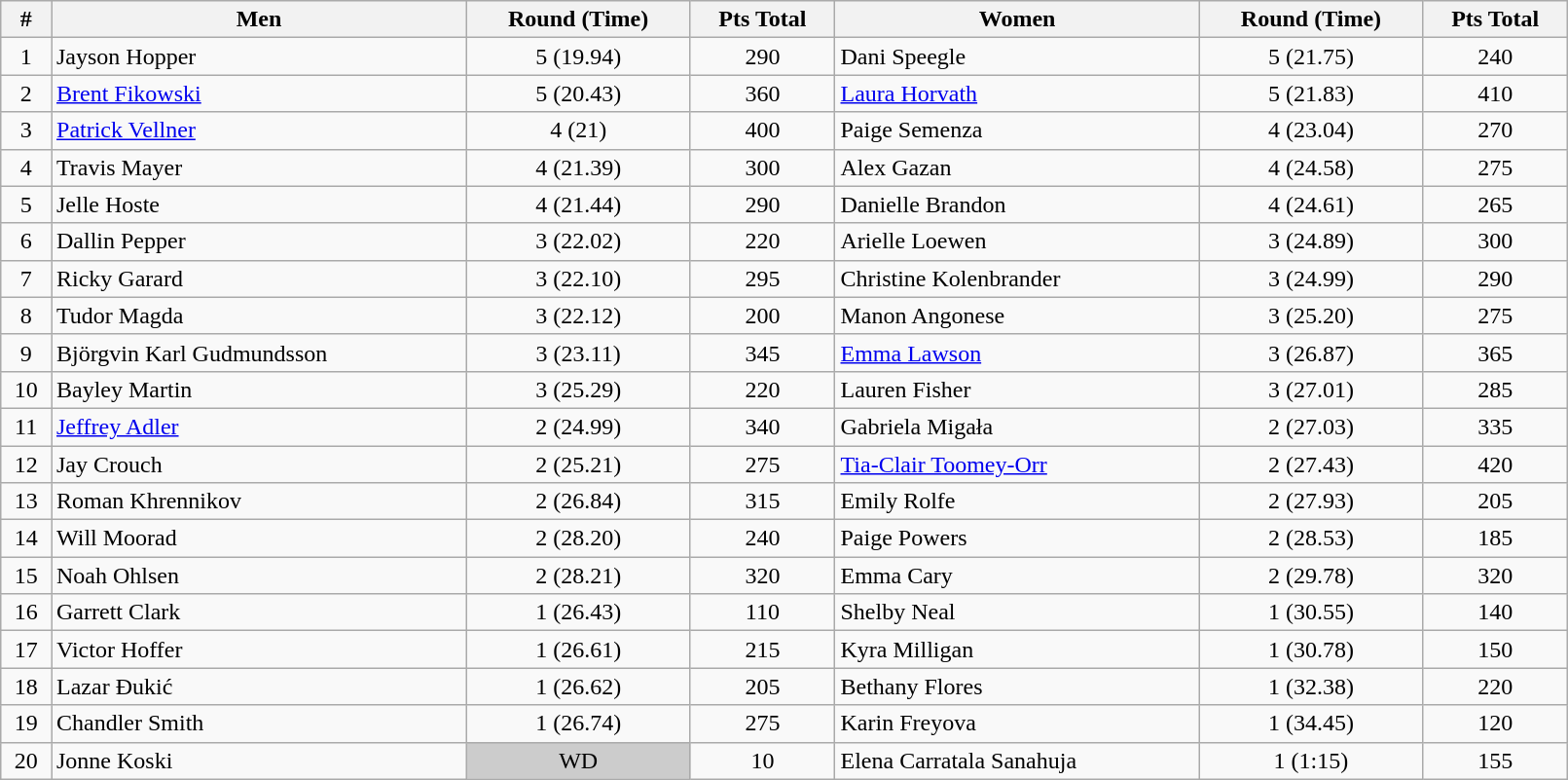<table class="wikitable sortable" style="display: inline-table;width: 85%; text-align:center">
<tr>
<th>#</th>
<th>Men</th>
<th>Round (Time)</th>
<th>Pts Total</th>
<th>Women</th>
<th>Round (Time)</th>
<th>Pts Total</th>
</tr>
<tr>
<td>1</td>
<td align=left> Jayson Hopper</td>
<td>5 (19.94)</td>
<td>290</td>
<td align=left> Dani Speegle</td>
<td>5 (21.75)</td>
<td>240</td>
</tr>
<tr>
<td>2</td>
<td align=left> <a href='#'>Brent Fikowski</a></td>
<td>5 (20.43)</td>
<td>360</td>
<td align=left> <a href='#'>Laura Horvath</a></td>
<td>5 (21.83)</td>
<td>410</td>
</tr>
<tr>
<td>3</td>
<td align=left> <a href='#'>Patrick Vellner</a></td>
<td>4 (21)</td>
<td>400</td>
<td align=left> Paige Semenza</td>
<td>4 (23.04)</td>
<td>270</td>
</tr>
<tr>
<td>4</td>
<td align=left> Travis Mayer</td>
<td>4 (21.39)</td>
<td>300</td>
<td align=left> Alex Gazan</td>
<td>4 (24.58)</td>
<td>275</td>
</tr>
<tr>
<td>5</td>
<td align=left> Jelle Hoste</td>
<td>4 (21.44)</td>
<td>290</td>
<td align=left> Danielle Brandon</td>
<td>4 (24.61)</td>
<td>265</td>
</tr>
<tr>
<td>6</td>
<td align=left> Dallin Pepper</td>
<td>3 (22.02)</td>
<td>220</td>
<td align=left> Arielle Loewen</td>
<td>3 (24.89)</td>
<td>300</td>
</tr>
<tr>
<td>7</td>
<td align=left> Ricky Garard</td>
<td>3 (22.10)</td>
<td>295</td>
<td align=left> Christine Kolenbrander</td>
<td>3 (24.99)</td>
<td>290</td>
</tr>
<tr>
<td>8</td>
<td align=left> Tudor Magda</td>
<td>3 (22.12)</td>
<td>200</td>
<td align=left> Manon Angonese</td>
<td>3 (25.20)</td>
<td>275</td>
</tr>
<tr>
<td>9</td>
<td align=left> Björgvin Karl Gudmundsson</td>
<td>3 (23.11)</td>
<td>345</td>
<td align=left> <a href='#'>Emma Lawson</a></td>
<td>3 (26.87)</td>
<td>365</td>
</tr>
<tr>
<td>10</td>
<td align=left> Bayley Martin</td>
<td>3 (25.29)</td>
<td>220</td>
<td align=left> Lauren Fisher</td>
<td>3 (27.01)</td>
<td>285</td>
</tr>
<tr>
<td>11</td>
<td align=left> <a href='#'>Jeffrey Adler</a></td>
<td>2 (24.99)</td>
<td>340</td>
<td align=left> Gabriela Migała</td>
<td>2 (27.03)</td>
<td>335</td>
</tr>
<tr>
<td>12</td>
<td align=left> Jay Crouch</td>
<td>2 (25.21)</td>
<td>275</td>
<td align=left> <a href='#'>Tia-Clair Toomey-Orr</a></td>
<td>2 (27.43)</td>
<td>420</td>
</tr>
<tr>
<td>13</td>
<td align=left> Roman Khrennikov</td>
<td>2 (26.84)</td>
<td>315</td>
<td align=left> Emily Rolfe</td>
<td>2 (27.93)</td>
<td>205</td>
</tr>
<tr>
<td>14</td>
<td align=left> Will Moorad</td>
<td>2 (28.20)</td>
<td>240</td>
<td align=left> Paige Powers</td>
<td>2 (28.53)</td>
<td>185</td>
</tr>
<tr>
<td>15</td>
<td align=left> Noah Ohlsen</td>
<td>2 (28.21)</td>
<td>320</td>
<td align=left> Emma Cary</td>
<td>2 (29.78)</td>
<td>320</td>
</tr>
<tr>
<td>16</td>
<td align=left> Garrett Clark</td>
<td>1 (26.43)</td>
<td>110</td>
<td align=left> Shelby Neal</td>
<td>1 (30.55)</td>
<td>140</td>
</tr>
<tr>
<td>17</td>
<td align=left> Victor Hoffer</td>
<td>1 (26.61)</td>
<td>215</td>
<td align=left> Kyra Milligan</td>
<td>1 (30.78)</td>
<td>150</td>
</tr>
<tr>
<td>18</td>
<td align=left> Lazar Đukić</td>
<td>1 (26.62)</td>
<td>205</td>
<td align=left> Bethany Flores</td>
<td>1 (32.38)</td>
<td>220</td>
</tr>
<tr>
<td>19</td>
<td align=left> Chandler Smith</td>
<td>1 (26.74)</td>
<td>275</td>
<td align=left> Karin Freyova</td>
<td>1 (34.45)</td>
<td>120</td>
</tr>
<tr>
<td>20</td>
<td align=left "> Jonne Koski</td>
<td style="background:#ccc;">WD</td>
<td>10</td>
<td align=left> Elena Carratala Sanahuja</td>
<td>1 (1:15)</td>
<td>155</td>
</tr>
</table>
